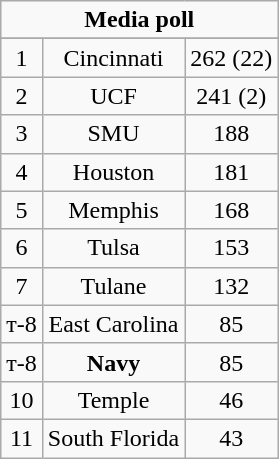<table class="wikitable">
<tr align="center">
<td align="center" Colspan="3"><strong>Media poll</strong></td>
</tr>
<tr align="center">
</tr>
<tr align="center">
<td>1</td>
<td>Cincinnati</td>
<td>262 (22)</td>
</tr>
<tr align="center">
<td>2</td>
<td>UCF</td>
<td>241 (2)</td>
</tr>
<tr align="center">
<td>3</td>
<td>SMU</td>
<td>188</td>
</tr>
<tr align="center">
<td>4</td>
<td>Houston</td>
<td>181</td>
</tr>
<tr align="center">
<td>5</td>
<td>Memphis</td>
<td>168</td>
</tr>
<tr align="center">
<td>6</td>
<td>Tulsa</td>
<td>153</td>
</tr>
<tr align="center">
<td>7</td>
<td>Tulane</td>
<td>132</td>
</tr>
<tr align="center">
<td>т-8</td>
<td>East Carolina</td>
<td>85</td>
</tr>
<tr align="center">
<td>т-8</td>
<td><strong>Navy</strong></td>
<td>85</td>
</tr>
<tr align="center">
<td>10</td>
<td>Temple</td>
<td>46</td>
</tr>
<tr align="center">
<td>11</td>
<td>South Florida</td>
<td>43</td>
</tr>
</table>
